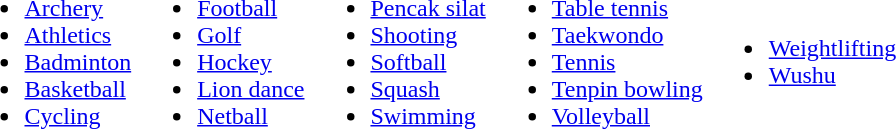<table>
<tr>
<td><br><ul><li><a href='#'>Archery</a></li><li><a href='#'>Athletics</a></li><li><a href='#'>Badminton</a></li><li><a href='#'>Basketball</a></li><li><a href='#'>Cycling</a></li></ul></td>
<td><br><ul><li><a href='#'>Football</a></li><li><a href='#'>Golf</a></li><li><a href='#'>Hockey</a></li><li><a href='#'>Lion dance</a></li><li><a href='#'>Netball</a></li></ul></td>
<td><br><ul><li><a href='#'>Pencak silat</a></li><li><a href='#'>Shooting</a></li><li><a href='#'>Softball</a></li><li><a href='#'>Squash</a></li><li><a href='#'>Swimming</a></li></ul></td>
<td><br><ul><li><a href='#'>Table tennis</a></li><li><a href='#'>Taekwondo</a></li><li><a href='#'>Tennis</a></li><li><a href='#'>Tenpin bowling</a></li><li><a href='#'>Volleyball</a></li></ul></td>
<td><br><ul><li><a href='#'>Weightlifting</a></li><li><a href='#'>Wushu</a></li></ul></td>
</tr>
</table>
